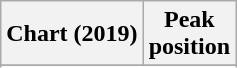<table class="wikitable sortable plainrowheaders" style="text-align:center">
<tr>
<th scope="col">Chart (2019)</th>
<th scope="col">Peak<br>position</th>
</tr>
<tr>
</tr>
<tr>
</tr>
<tr>
</tr>
<tr>
</tr>
<tr>
</tr>
<tr>
</tr>
<tr>
</tr>
<tr>
</tr>
</table>
